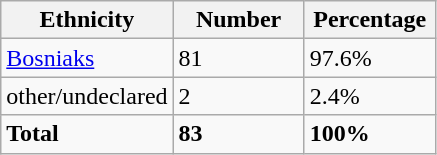<table class="wikitable">
<tr>
<th width="100px">Ethnicity</th>
<th width="80px">Number</th>
<th width="80px">Percentage</th>
</tr>
<tr>
<td><a href='#'>Bosniaks</a></td>
<td>81</td>
<td>97.6%</td>
</tr>
<tr>
<td>other/undeclared</td>
<td>2</td>
<td>2.4%</td>
</tr>
<tr>
<td><strong>Total</strong></td>
<td><strong>83</strong></td>
<td><strong>100%</strong></td>
</tr>
</table>
